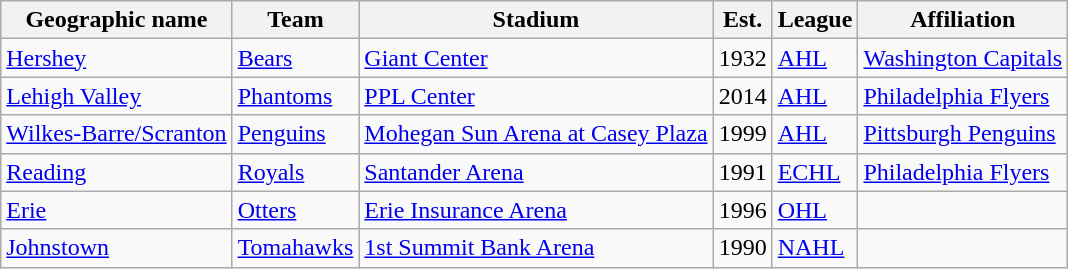<table class="wikitable">
<tr>
<th>Geographic name</th>
<th>Team</th>
<th>Stadium</th>
<th>Est.</th>
<th>League</th>
<th>Affiliation</th>
</tr>
<tr>
<td><a href='#'>Hershey</a></td>
<td><a href='#'>Bears</a></td>
<td><a href='#'>Giant Center</a></td>
<td>1932</td>
<td><a href='#'>AHL</a></td>
<td><a href='#'>Washington Capitals</a></td>
</tr>
<tr>
<td><a href='#'>Lehigh Valley</a></td>
<td><a href='#'>Phantoms</a></td>
<td><a href='#'>PPL Center</a></td>
<td>2014</td>
<td><a href='#'>AHL</a></td>
<td><a href='#'>Philadelphia Flyers</a></td>
</tr>
<tr>
<td><a href='#'>Wilkes-Barre/Scranton</a></td>
<td><a href='#'>Penguins</a></td>
<td><a href='#'>Mohegan Sun Arena at Casey Plaza</a></td>
<td>1999</td>
<td><a href='#'>AHL</a></td>
<td><a href='#'>Pittsburgh Penguins</a></td>
</tr>
<tr>
<td><a href='#'>Reading</a></td>
<td><a href='#'>Royals</a></td>
<td><a href='#'>Santander Arena</a></td>
<td>1991</td>
<td><a href='#'>ECHL</a></td>
<td><a href='#'>Philadelphia Flyers</a></td>
</tr>
<tr>
<td><a href='#'>Erie</a></td>
<td><a href='#'>Otters</a></td>
<td><a href='#'>Erie Insurance Arena</a></td>
<td>1996</td>
<td><a href='#'>OHL</a></td>
<td></td>
</tr>
<tr>
<td><a href='#'>Johnstown</a></td>
<td><a href='#'>Tomahawks</a></td>
<td><a href='#'>1st Summit Bank Arena</a></td>
<td>1990</td>
<td><a href='#'>NAHL</a></td>
<td></td>
</tr>
</table>
